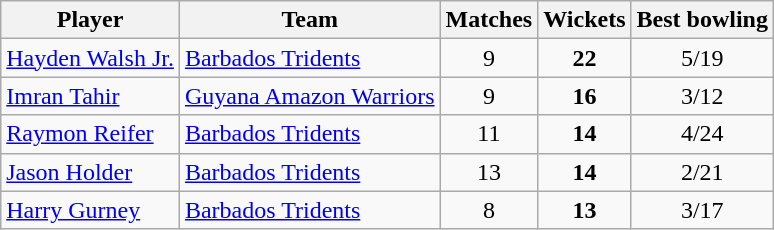<table class="wikitable" style="text-align: center;">
<tr>
<th>Player</th>
<th>Team</th>
<th>Matches</th>
<th>Wickets</th>
<th>Best bowling</th>
</tr>
<tr>
<td style="text-align:left"><a href='#'>Hayden Walsh Jr.</a></td>
<td style="text-align:left"><a href='#'>Barbados Tridents</a></td>
<td>9</td>
<td><strong>22</strong></td>
<td>5/19</td>
</tr>
<tr>
<td style="text-align:left"><a href='#'>Imran Tahir</a></td>
<td style="text-align:left"><a href='#'>Guyana Amazon Warriors</a></td>
<td>9</td>
<td><strong>16</strong></td>
<td>3/12</td>
</tr>
<tr>
<td style="text-align:left"><a href='#'>Raymon Reifer</a></td>
<td style="text-align:left"><a href='#'>Barbados Tridents</a></td>
<td>11</td>
<td><strong>14</strong></td>
<td>4/24</td>
</tr>
<tr>
<td style="text-align:left"><a href='#'>Jason Holder</a></td>
<td style="text-align:left"><a href='#'>Barbados Tridents</a></td>
<td>13</td>
<td><strong>14</strong></td>
<td>2/21</td>
</tr>
<tr>
<td style="text-align:left"><a href='#'>Harry Gurney</a></td>
<td style="text-align:left"><a href='#'>Barbados Tridents</a></td>
<td>8</td>
<td><strong>13</strong></td>
<td>3/17</td>
</tr>
</table>
